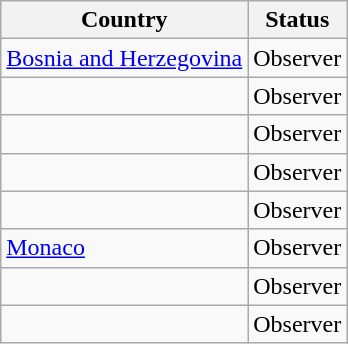<table class="wikitable">
<tr>
<th>Country</th>
<th>Status</th>
</tr>
<tr>
<td> <a href='#'>Bosnia and Herzegovina</a></td>
<td>Observer</td>
</tr>
<tr>
<td></td>
<td>Observer</td>
</tr>
<tr>
<td></td>
<td>Observer</td>
</tr>
<tr>
<td></td>
<td>Observer</td>
</tr>
<tr>
<td></td>
<td>Observer</td>
</tr>
<tr>
<td> <a href='#'>Monaco</a></td>
<td>Observer</td>
</tr>
<tr>
<td></td>
<td>Observer</td>
</tr>
<tr>
<td></td>
<td>Observer</td>
</tr>
</table>
